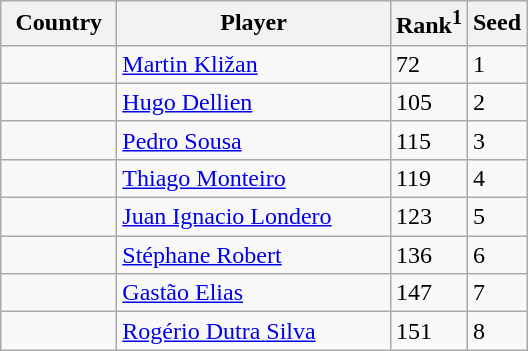<table class="sortable wikitable">
<tr>
<th width="70">Country</th>
<th width="175">Player</th>
<th>Rank<sup>1</sup></th>
<th>Seed</th>
</tr>
<tr>
<td></td>
<td><a href='#'>Martin Kližan</a></td>
<td>72</td>
<td>1</td>
</tr>
<tr>
<td></td>
<td><a href='#'>Hugo Dellien</a></td>
<td>105</td>
<td>2</td>
</tr>
<tr>
<td></td>
<td><a href='#'>Pedro Sousa</a></td>
<td>115</td>
<td>3</td>
</tr>
<tr>
<td></td>
<td><a href='#'>Thiago Monteiro</a></td>
<td>119</td>
<td>4</td>
</tr>
<tr>
<td></td>
<td><a href='#'>Juan Ignacio Londero</a></td>
<td>123</td>
<td>5</td>
</tr>
<tr>
<td></td>
<td><a href='#'>Stéphane Robert</a></td>
<td>136</td>
<td>6</td>
</tr>
<tr>
<td></td>
<td><a href='#'>Gastão Elias</a></td>
<td>147</td>
<td>7</td>
</tr>
<tr>
<td></td>
<td><a href='#'>Rogério Dutra Silva</a></td>
<td>151</td>
<td>8</td>
</tr>
</table>
